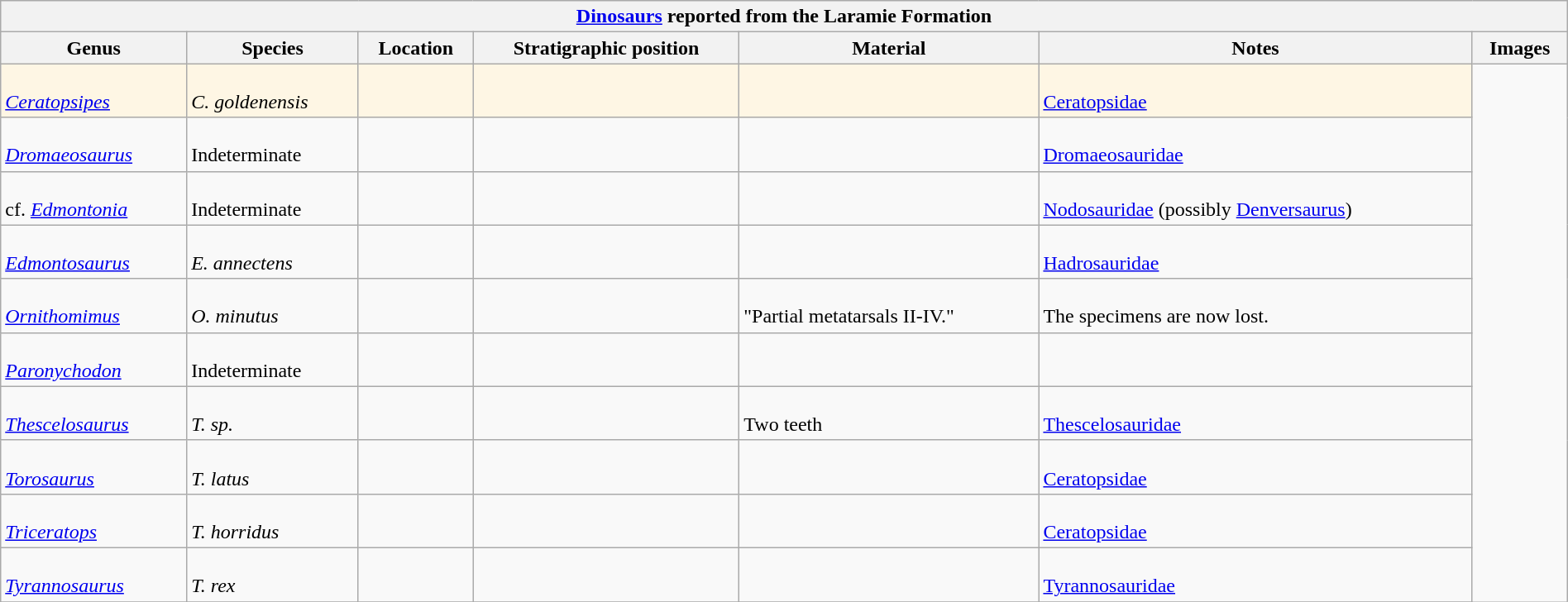<table class="wikitable" align="center" width="100%">
<tr>
<th colspan="7" align="center"><strong><a href='#'>Dinosaurs</a> reported from the Laramie Formation</strong></th>
</tr>
<tr>
<th>Genus</th>
<th>Species</th>
<th>Location</th>
<th>Stratigraphic position</th>
<th>Material</th>
<th>Notes</th>
<th>Images</th>
</tr>
<tr>
<td style="background:#FEF6E4;"><br><em><a href='#'>Ceratopsipes</a></em></td>
<td style="background:#FEF6E4;"><br><em>C. goldenensis</em></td>
<td style="background:#FEF6E4;"></td>
<td style="background:#FEF6E4;"></td>
<td style="background:#FEF6E4;"></td>
<td style="background:#FEF6E4;"><br><a href='#'>Ceratopsidae</a></td>
<td rowspan="99"><br>






</td>
</tr>
<tr>
<td><br><em><a href='#'>Dromaeosaurus</a></em></td>
<td><br>Indeterminate</td>
<td></td>
<td></td>
<td></td>
<td><br><a href='#'>Dromaeosauridae</a></td>
</tr>
<tr>
<td><br>cf. <em><a href='#'>Edmontonia</a></em></td>
<td><br>Indeterminate</td>
<td></td>
<td></td>
<td></td>
<td><br><a href='#'>Nodosauridae</a> (possibly <a href='#'>Denversaurus</a>)</td>
</tr>
<tr>
<td><br><em><a href='#'>Edmontosaurus</a></em></td>
<td><br><em>E. annectens</em></td>
<td></td>
<td></td>
<td></td>
<td><br><a href='#'>Hadrosauridae</a></td>
</tr>
<tr>
<td><br><em><a href='#'>Ornithomimus</a></em></td>
<td><br><em>O. minutus</em></td>
<td></td>
<td></td>
<td><br>"Partial metatarsals II-IV."</td>
<td><br>The specimens are now lost.</td>
</tr>
<tr>
<td><br><em><a href='#'>Paronychodon</a></em></td>
<td><br>Indeterminate</td>
<td></td>
<td></td>
<td></td>
<td></td>
</tr>
<tr>
<td><br><em><a href='#'>Thescelosaurus</a></em></td>
<td><br><em>T. sp.</em></td>
<td></td>
<td></td>
<td><br>Two teeth</td>
<td><br><a href='#'>Thescelosauridae</a></td>
</tr>
<tr>
<td><br><em><a href='#'>Torosaurus</a></em></td>
<td><br><em>T. latus</em></td>
<td></td>
<td></td>
<td></td>
<td><br><a href='#'>Ceratopsidae</a></td>
</tr>
<tr>
<td><br><em><a href='#'>Triceratops</a></em></td>
<td><br><em>T. horridus</em></td>
<td></td>
<td></td>
<td></td>
<td><br><a href='#'>Ceratopsidae</a></td>
</tr>
<tr>
<td><br><em><a href='#'>Tyrannosaurus</a></em></td>
<td><br><em>T. rex</em></td>
<td></td>
<td></td>
<td></td>
<td><br><a href='#'>Tyrannosauridae</a></td>
</tr>
<tr>
</tr>
</table>
